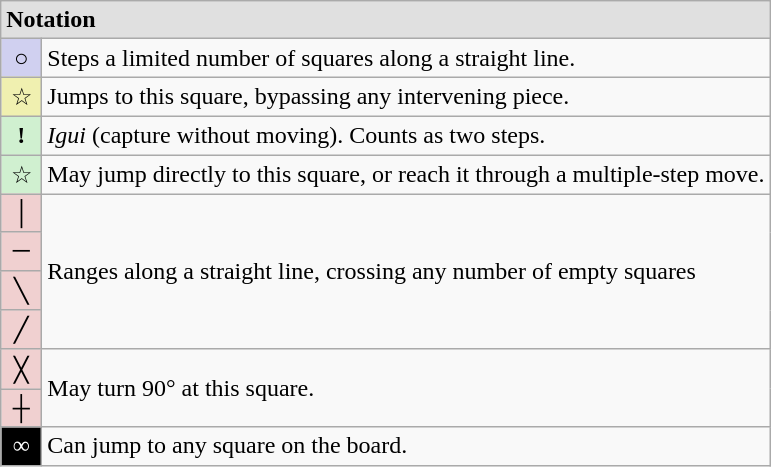<table class="wikitable">
<tr>
<td colspan="2" style="background:#e0e0e0;"><strong>Notation</strong></td>
</tr>
<tr>
<td align=center style="background:#d0d0f0;">○</td>
<td>Steps a limited number of squares along a straight line.</td>
</tr>
<tr>
<td align=center width="20" style="background:#f0f0b0;">☆</td>
<td>Jumps to this square, bypassing any intervening piece.</td>
</tr>
<tr>
<td align=center style="background:#d0f0d0;"><strong>!</strong></td>
<td><em>Igui</em> (capture without moving). Counts as two steps.</td>
</tr>
<tr>
<td align=center style="background:#d0f0d0;">☆</td>
<td>May jump directly to this square, or reach it through a multiple-step move.</td>
</tr>
<tr>
<td align=center style="background:#f0d0d0;">│</td>
<td rowspan=4>Ranges along a straight line, crossing any number of empty squares</td>
</tr>
<tr>
<td align=center style="background:#f0d0d0;">─</td>
</tr>
<tr>
<td align=center style="background:#f0d0d0;">╲</td>
</tr>
<tr>
<td align=center style="background:#f0d0d0;">╱</td>
</tr>
<tr>
<td align=center style="background:#f0d0d0;">╳</td>
<td rowspan=2>May turn 90° at this square.</td>
</tr>
<tr>
<td align=center style="background:#f0d0d0;">┼</td>
</tr>
<tr>
<td align=center style="background:#000000; color:white;">∞</td>
<td>Can jump to any square on the board.</td>
</tr>
</table>
